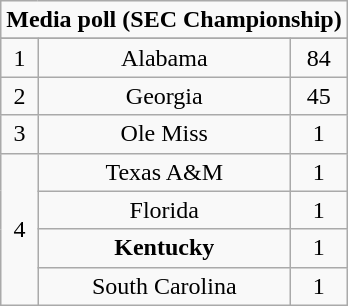<table class="wikitable">
<tr align="center">
<td align="center" Colspan="3"><strong>Media poll (SEC Championship)</strong></td>
</tr>
<tr align="center">
</tr>
<tr align="center">
<td>1</td>
<td>Alabama</td>
<td>84</td>
</tr>
<tr align="center">
<td>2</td>
<td>Georgia</td>
<td>45</td>
</tr>
<tr align="center">
<td>3</td>
<td>Ole Miss</td>
<td>1</td>
</tr>
<tr align="center">
<td rowspan="5">4</td>
<td>Texas A&M</td>
<td>1</td>
</tr>
<tr align="center">
<td>Florida</td>
<td>1</td>
</tr>
<tr align="center">
<td><strong>Kentucky</strong></td>
<td>1</td>
</tr>
<tr align="center">
<td>South Carolina</td>
<td>1</td>
</tr>
</table>
